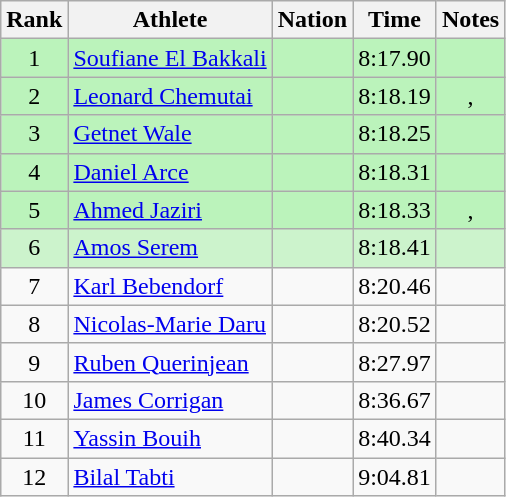<table class="wikitable sortable" style="text-align:center">
<tr>
<th>Rank</th>
<th>Athlete</th>
<th>Nation</th>
<th>Time</th>
<th>Notes</th>
</tr>
<tr bgcolor=bbf3bb>
<td>1</td>
<td align=left><a href='#'>Soufiane El Bakkali</a></td>
<td align=left></td>
<td>8:17.90</td>
<td></td>
</tr>
<tr bgcolor=bbf3bb>
<td>2</td>
<td align=left><a href='#'>Leonard Chemutai</a></td>
<td align=left></td>
<td>8:18.19</td>
<td>, </td>
</tr>
<tr bgcolor=bbf3bb>
<td>3</td>
<td align=left><a href='#'>Getnet Wale</a></td>
<td align=left></td>
<td>8:18.25</td>
<td></td>
</tr>
<tr bgcolor=bbf3bb>
<td>4</td>
<td align=left><a href='#'>Daniel Arce</a></td>
<td align=left></td>
<td>8:18.31</td>
<td></td>
</tr>
<tr bgcolor=bbf3bb>
<td>5</td>
<td align=left><a href='#'>Ahmed Jaziri</a></td>
<td align=left></td>
<td>8:18.33</td>
<td>, </td>
</tr>
<tr bgcolor=ccf3cc>
<td>6</td>
<td align=left><a href='#'>Amos Serem</a></td>
<td align=left></td>
<td>8:18.41</td>
<td></td>
</tr>
<tr>
<td>7</td>
<td align=left><a href='#'>Karl Bebendorf</a></td>
<td align=left></td>
<td>8:20.46</td>
<td></td>
</tr>
<tr>
<td>8</td>
<td align=left><a href='#'>Nicolas-Marie Daru</a></td>
<td align=left></td>
<td>8:20.52</td>
<td></td>
</tr>
<tr>
<td>9</td>
<td align=left><a href='#'>Ruben Querinjean</a></td>
<td align=left></td>
<td>8:27.97</td>
<td></td>
</tr>
<tr>
<td>10</td>
<td align=left><a href='#'>James Corrigan</a></td>
<td align=left></td>
<td>8:36.67</td>
<td></td>
</tr>
<tr>
<td>11</td>
<td align=left><a href='#'>Yassin Bouih</a></td>
<td align=left></td>
<td>8:40.34</td>
<td></td>
</tr>
<tr>
<td>12</td>
<td align=left><a href='#'>Bilal Tabti</a></td>
<td align=left></td>
<td>9:04.81</td>
<td></td>
</tr>
</table>
